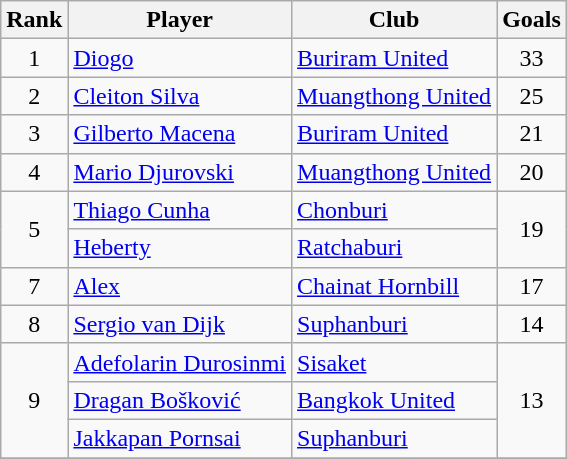<table class="wikitable" style="text-align:center">
<tr>
<th>Rank</th>
<th>Player</th>
<th>Club</th>
<th>Goals</th>
</tr>
<tr>
<td>1</td>
<td align="left"> <a href='#'>Diogo</a></td>
<td align="left"><a href='#'>Buriram United</a></td>
<td>33</td>
</tr>
<tr>
<td>2</td>
<td align="left"> <a href='#'>Cleiton Silva</a></td>
<td align="left"><a href='#'>Muangthong United</a></td>
<td>25</td>
</tr>
<tr>
<td>3</td>
<td align="left"> <a href='#'>Gilberto Macena</a></td>
<td align="left"><a href='#'>Buriram United</a></td>
<td>21</td>
</tr>
<tr>
<td>4</td>
<td align="left"> <a href='#'>Mario Djurovski</a></td>
<td align="left"><a href='#'>Muangthong United</a></td>
<td>20</td>
</tr>
<tr>
<td rowspan="2">5</td>
<td align="left"> <a href='#'>Thiago Cunha</a></td>
<td align="left"><a href='#'>Chonburi</a></td>
<td rowspan="2">19</td>
</tr>
<tr>
<td align="left"> <a href='#'>Heberty</a></td>
<td align="left"><a href='#'>Ratchaburi</a></td>
</tr>
<tr>
<td>7</td>
<td align="left"> <a href='#'>Alex</a></td>
<td align="left"><a href='#'>Chainat Hornbill</a></td>
<td>17</td>
</tr>
<tr>
<td>8</td>
<td align="left"> <a href='#'>Sergio van Dijk</a></td>
<td align="left"><a href='#'>Suphanburi</a></td>
<td>14</td>
</tr>
<tr>
<td rowspan="3">9</td>
<td align="left"> <a href='#'>Adefolarin Durosinmi</a></td>
<td align="left"><a href='#'>Sisaket</a></td>
<td rowspan="3">13</td>
</tr>
<tr>
<td align="left"> <a href='#'>Dragan Bošković</a></td>
<td align="left"><a href='#'>Bangkok United</a></td>
</tr>
<tr>
<td align="left"> <a href='#'>Jakkapan Pornsai</a></td>
<td align="left"><a href='#'>Suphanburi</a></td>
</tr>
<tr>
</tr>
</table>
